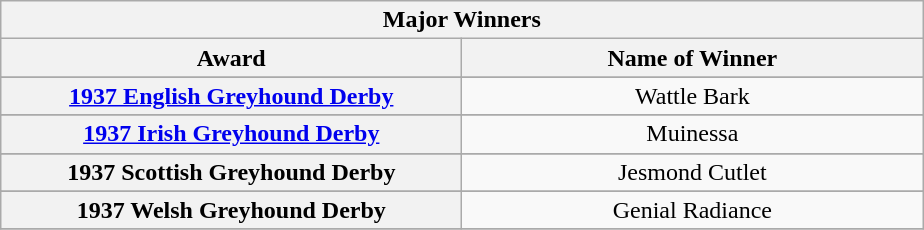<table class="wikitable">
<tr>
<th colspan="2">Major Winners</th>
</tr>
<tr>
<th width=300>Award</th>
<th width=300>Name of Winner</th>
</tr>
<tr>
</tr>
<tr align=center>
<th><a href='#'>1937 English Greyhound Derby</a></th>
<td>Wattle Bark</td>
</tr>
<tr>
</tr>
<tr align=center>
<th><a href='#'>1937 Irish Greyhound Derby</a></th>
<td>Muinessa</td>
</tr>
<tr>
</tr>
<tr align=center>
<th>1937 Scottish Greyhound Derby </th>
<td>Jesmond Cutlet</td>
</tr>
<tr>
</tr>
<tr align=center>
<th>1937 Welsh Greyhound Derby </th>
<td>Genial Radiance</td>
</tr>
<tr>
</tr>
</table>
